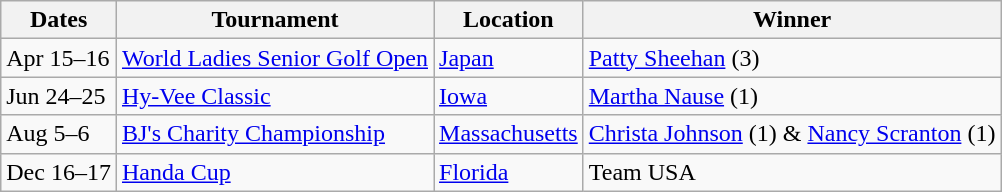<table class="wikitable">
<tr>
<th>Dates</th>
<th>Tournament</th>
<th>Location</th>
<th>Winner</th>
</tr>
<tr>
<td>Apr 15–16</td>
<td><a href='#'>World Ladies Senior Golf Open</a></td>
<td><a href='#'>Japan</a></td>
<td> <a href='#'>Patty Sheehan</a> (3)</td>
</tr>
<tr>
<td>Jun 24–25</td>
<td><a href='#'>Hy-Vee Classic</a></td>
<td><a href='#'>Iowa</a></td>
<td> <a href='#'>Martha Nause</a> (1)</td>
</tr>
<tr>
<td>Aug 5–6</td>
<td><a href='#'>BJ's Charity Championship</a></td>
<td><a href='#'>Massachusetts</a></td>
<td> <a href='#'>Christa Johnson</a> (1) & <a href='#'>Nancy Scranton</a> (1)</td>
</tr>
<tr>
<td>Dec 16–17</td>
<td><a href='#'>Handa Cup</a></td>
<td><a href='#'>Florida</a></td>
<td> Team USA</td>
</tr>
</table>
